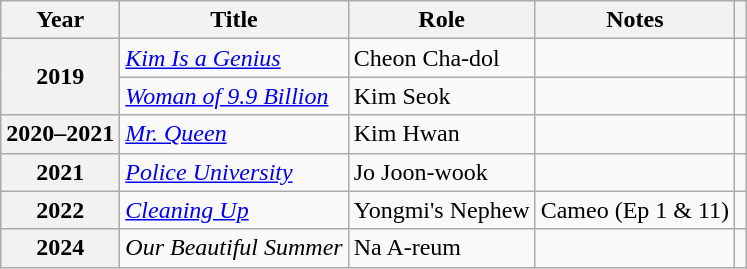<table class="wikitable sortable plainrowheaders">
<tr>
<th scope="col">Year</th>
<th scope="col">Title</th>
<th scope="col">Role</th>
<th scope="col" class="unsortable">Notes</th>
<th scope="col" class="unsortable"></th>
</tr>
<tr>
<th rowspan="2" scope="row">2019</th>
<td><em><a href='#'>Kim Is a Genius</a></em></td>
<td>Cheon Cha-dol</td>
<td></td>
<td style="text-align:center;"></td>
</tr>
<tr>
<td><em><a href='#'>Woman of 9.9 Billion</a></em></td>
<td>Kim Seok</td>
<td></td>
<td style="text-align:center;"></td>
</tr>
<tr>
<th scope="row">2020–2021</th>
<td><em><a href='#'>Mr. Queen</a></em></td>
<td>Kim Hwan</td>
<td></td>
<td style="text-align:center;"></td>
</tr>
<tr>
<th scope="row">2021</th>
<td><em><a href='#'>Police University</a></em></td>
<td>Jo Joon-wook</td>
<td></td>
<td style="text-align:center;"></td>
</tr>
<tr>
<th scope="row">2022</th>
<td><em><a href='#'>Cleaning Up</a></em></td>
<td>Yongmi's Nephew</td>
<td>Cameo (Ep 1 & 11)</td>
<td style="text-align:center;"></td>
</tr>
<tr>
<th scope="row">2024</th>
<td><em>Our Beautiful Summer</em></td>
<td>Na A-reum</td>
<td></td>
<td style="text-align:center;"></td>
</tr>
</table>
